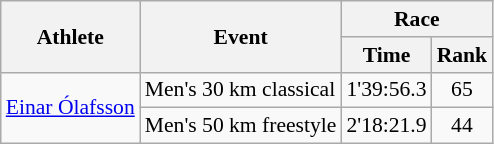<table class="wikitable" border="1" style="font-size:90%">
<tr>
<th rowspan=2>Athlete</th>
<th rowspan="2">Event</th>
<th colspan=2>Race</th>
</tr>
<tr>
<th>Time</th>
<th>Rank</th>
</tr>
<tr>
<td rowspan="2"><a href='#'>Einar Ólafsson</a></td>
<td>Men's 30 km classical</td>
<td align=center>1'39:56.3</td>
<td align=center>65</td>
</tr>
<tr>
<td>Men's 50 km freestyle</td>
<td align=center>2'18:21.9</td>
<td align=center>44</td>
</tr>
</table>
